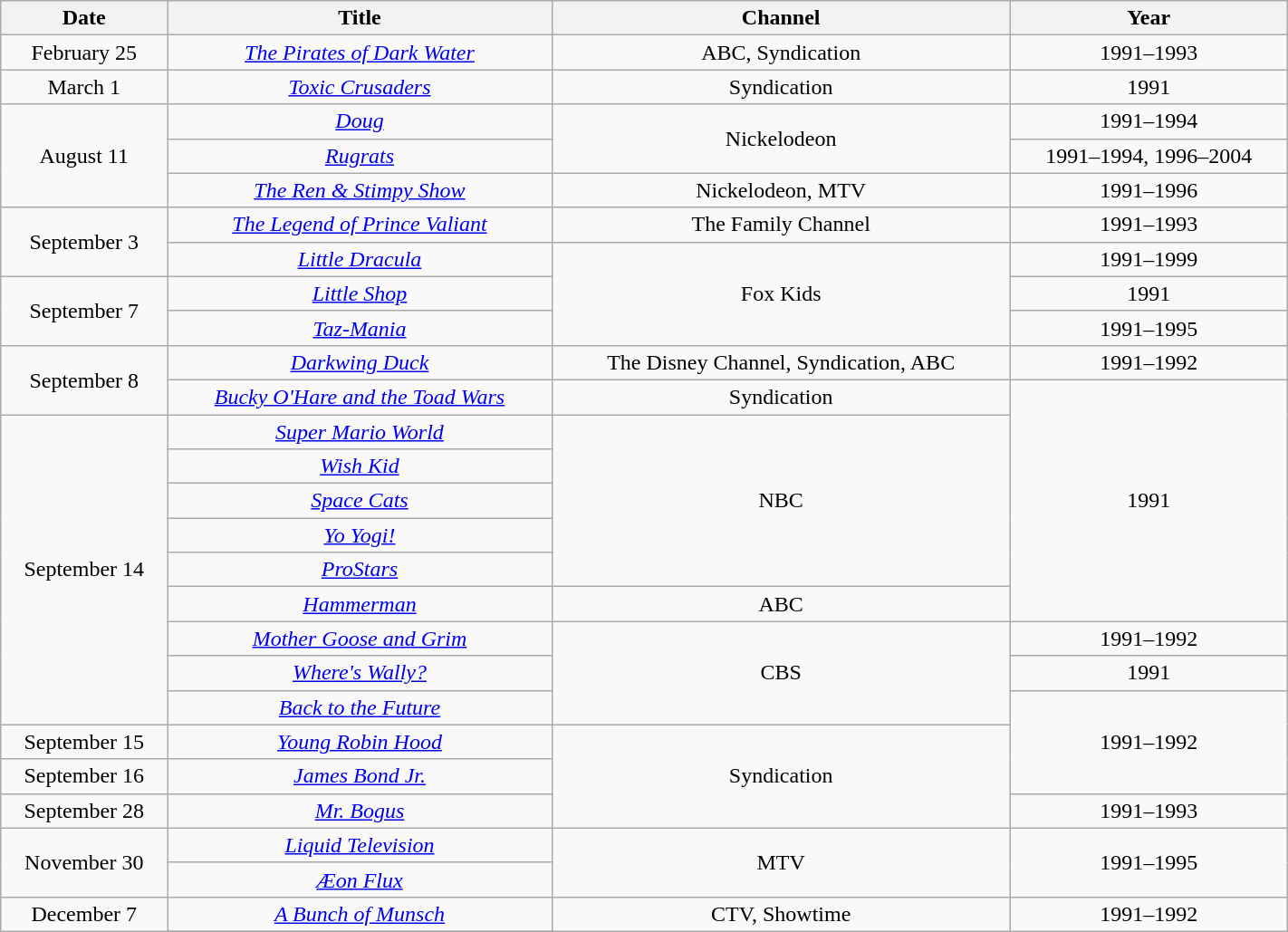<table class="wikitable sortable" style="text-align: center" width="75%">
<tr>
<th scope="col">Date</th>
<th scope="col">Title</th>
<th scope="col">Channel</th>
<th scope="col">Year</th>
</tr>
<tr>
<td>February 25</td>
<td><em><a href='#'>The Pirates of Dark Water</a></em></td>
<td>ABC, Syndication</td>
<td>1991–1993</td>
</tr>
<tr>
<td>March 1</td>
<td><em><a href='#'>Toxic Crusaders</a></em></td>
<td>Syndication</td>
<td>1991</td>
</tr>
<tr>
<td rowspan=3>August 11</td>
<td><em><a href='#'>Doug</a></em></td>
<td rowspan=2>Nickelodeon</td>
<td>1991–1994</td>
</tr>
<tr>
<td><em><a href='#'>Rugrats</a></em></td>
<td>1991–1994, 1996–2004</td>
</tr>
<tr>
<td><em><a href='#'>The Ren & Stimpy Show</a></em></td>
<td>Nickelodeon, MTV</td>
<td>1991–1996</td>
</tr>
<tr>
<td rowspan=2>September 3</td>
<td><em><a href='#'>The Legend of Prince Valiant</a></em></td>
<td>The Family Channel</td>
<td>1991–1993</td>
</tr>
<tr>
<td><em><a href='#'>Little Dracula</a></em></td>
<td rowspan=3>Fox Kids</td>
<td>1991–1999</td>
</tr>
<tr>
<td rowspan=2>September 7</td>
<td><em><a href='#'>Little Shop</a></em></td>
<td>1991</td>
</tr>
<tr>
<td><em><a href='#'>Taz-Mania</a></em></td>
<td>1991–1995</td>
</tr>
<tr>
<td rowspan=2>September 8</td>
<td><em><a href='#'>Darkwing Duck</a></em></td>
<td>The Disney Channel, Syndication, ABC</td>
<td>1991–1992</td>
</tr>
<tr>
<td><em><a href='#'>Bucky O'Hare and the Toad Wars</a></em></td>
<td>Syndication</td>
<td rowspan=7>1991</td>
</tr>
<tr>
<td rowspan=9>September 14</td>
<td><em><a href='#'>Super Mario World</a></em></td>
<td rowspan=5>NBC</td>
</tr>
<tr>
<td><em><a href='#'>Wish Kid</a></em></td>
</tr>
<tr>
<td><em><a href='#'>Space Cats</a></em></td>
</tr>
<tr>
<td><em><a href='#'>Yo Yogi!</a></em></td>
</tr>
<tr>
<td><em><a href='#'>ProStars</a></em></td>
</tr>
<tr>
<td><em><a href='#'>Hammerman</a></em></td>
<td>ABC</td>
</tr>
<tr>
<td><em><a href='#'>Mother Goose and Grim</a></em></td>
<td rowspan=3>CBS</td>
<td>1991–1992</td>
</tr>
<tr>
<td><em><a href='#'>Where's Wally?</a></em></td>
<td>1991</td>
</tr>
<tr>
<td><em><a href='#'>Back to the Future</a></em></td>
<td rowspan=3>1991–1992</td>
</tr>
<tr>
<td>September 15</td>
<td><em><a href='#'>Young Robin Hood</a></em></td>
<td rowspan=3>Syndication</td>
</tr>
<tr>
<td>September 16</td>
<td><em><a href='#'>James Bond Jr.</a></em></td>
</tr>
<tr>
<td>September 28</td>
<td><em><a href='#'>Mr. Bogus</a></em></td>
<td>1991–1993</td>
</tr>
<tr>
<td rowspan=2>November 30</td>
<td><em><a href='#'>Liquid Television</a></em></td>
<td rowspan=2>MTV</td>
<td rowspan=2>1991–1995</td>
</tr>
<tr>
<td><em><a href='#'>Æon Flux</a></em></td>
</tr>
<tr>
<td rowspan=2>December 7</td>
<td><em><a href='#'>A Bunch of Munsch</a></em></td>
<td rowspan=2>CTV, Showtime</td>
<td rowspan=2>1991–1992</td>
</tr>
<tr>
</tr>
</table>
